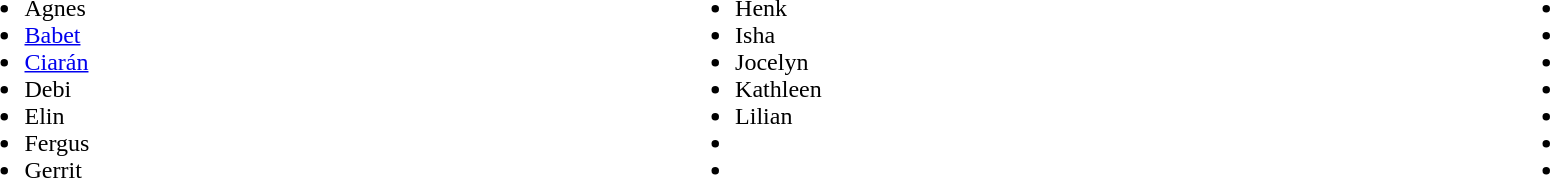<table style="width:100%">
<tr>
<td><br><ul><li>Agnes</li><li><a href='#'>Babet</a></li><li><a href='#'>Ciarán</a></li><li>Debi</li><li>Elin</li><li>Fergus</li><li>Gerrit</li></ul></td>
<td><br><ul><li>Henk</li><li>Isha</li><li>Jocelyn</li><li>Kathleen</li><li>Lilian</li><li></li><li></li></ul></td>
<td><br><ul><li></li><li></li><li></li><li></li><li></li><li></li><li></li></ul></td>
</tr>
</table>
